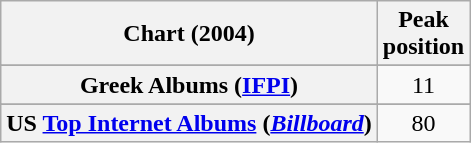<table class="wikitable sortable plainrowheaders">
<tr>
<th>Chart (2004)</th>
<th>Peak<br>position</th>
</tr>
<tr>
</tr>
<tr>
</tr>
<tr>
<th scope="row">Greek Albums (<a href='#'>IFPI</a>)</th>
<td align="center">11</td>
</tr>
<tr>
</tr>
<tr>
</tr>
<tr>
</tr>
<tr>
</tr>
<tr>
</tr>
<tr>
</tr>
<tr>
<th scope="row">US <a href='#'>Top Internet Albums</a> (<a href='#'><em>Billboard</em></a>)</th>
<td align="center">80</td>
</tr>
</table>
